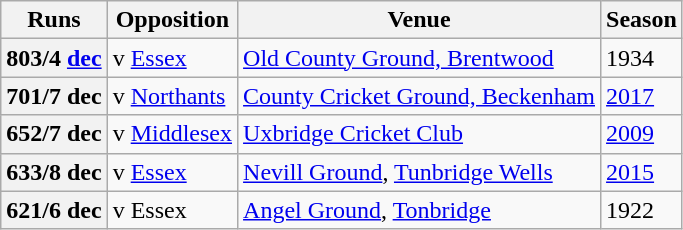<table class="wikitable">
<tr>
<th>Runs</th>
<th>Opposition</th>
<th>Venue</th>
<th>Season</th>
</tr>
<tr>
<th>803/4 <a href='#'>dec</a></th>
<td>v <a href='#'>Essex</a></td>
<td><a href='#'>Old County Ground, Brentwood</a></td>
<td>1934</td>
</tr>
<tr>
<th>701/7 dec</th>
<td>v <a href='#'>Northants</a></td>
<td><a href='#'>County Cricket Ground, Beckenham</a></td>
<td><a href='#'>2017</a></td>
</tr>
<tr>
<th>652/7 dec</th>
<td>v <a href='#'>Middlesex</a></td>
<td><a href='#'>Uxbridge Cricket Club</a></td>
<td><a href='#'>2009</a></td>
</tr>
<tr>
<th>633/8 dec</th>
<td>v <a href='#'>Essex</a></td>
<td><a href='#'>Nevill Ground</a>, <a href='#'>Tunbridge Wells</a></td>
<td><a href='#'>2015</a></td>
</tr>
<tr>
<th>621/6 dec</th>
<td>v Essex</td>
<td><a href='#'>Angel Ground</a>, <a href='#'>Tonbridge</a></td>
<td>1922</td>
</tr>
</table>
